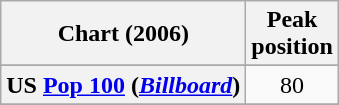<table class="wikitable sortable plainrowheaders" style="text-align:center;">
<tr>
<th scope="col">Chart (2006)</th>
<th scope="col">Peak<br>position</th>
</tr>
<tr>
</tr>
<tr>
</tr>
<tr>
<th scope="row">US <a href='#'>Pop 100</a> (<a href='#'><em>Billboard</em></a>)</th>
<td>80</td>
</tr>
<tr>
</tr>
<tr>
</tr>
</table>
